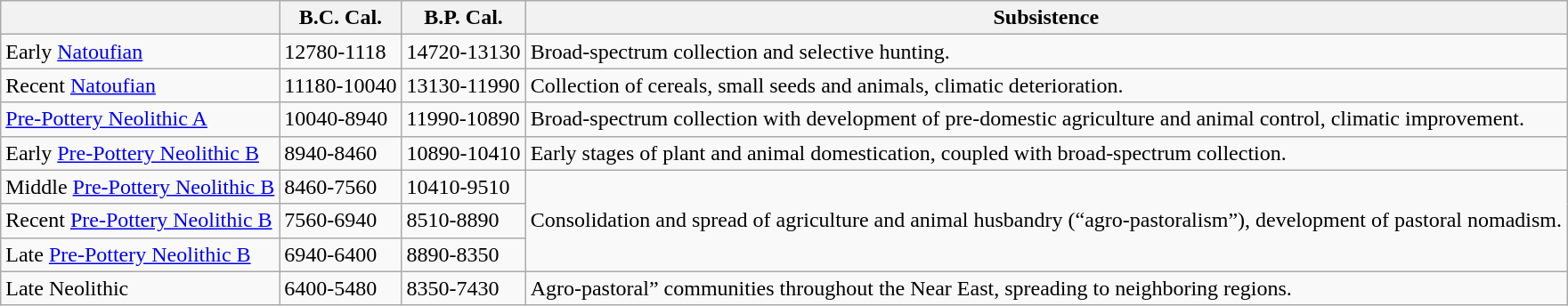<table class="wikitable">
<tr>
<th></th>
<th>B.C. Cal.</th>
<th>B.P. Cal.</th>
<th>Subsistence</th>
</tr>
<tr>
<td>Early <a href='#'>Natoufian</a></td>
<td>12780-1118</td>
<td>14720-13130</td>
<td>Broad-spectrum collection and selective hunting.</td>
</tr>
<tr>
<td>Recent <a href='#'>Natoufian</a></td>
<td>11180-10040</td>
<td>13130-11990</td>
<td>Collection of cereals, small seeds and animals, climatic deterioration.</td>
</tr>
<tr>
<td><a href='#'>Pre-Pottery Neolithic A</a></td>
<td>10040-8940</td>
<td>11990-10890</td>
<td>Broad-spectrum collection with development of pre-domestic agriculture and animal control, climatic improvement.</td>
</tr>
<tr>
<td>Early <a href='#'>Pre-Pottery Neolithic B</a></td>
<td>8940-8460</td>
<td>10890-10410</td>
<td>Early stages of plant and animal domestication, coupled with broad-spectrum collection.</td>
</tr>
<tr>
<td>Middle <a href='#'>Pre-Pottery Neolithic B</a></td>
<td>8460-7560</td>
<td>10410-9510</td>
<td rowspan="3">Consolidation and spread of agriculture and animal husbandry (“agro-pastoralism”), development of pastoral nomadism.</td>
</tr>
<tr>
<td>Recent <a href='#'>Pre-Pottery Neolithic B</a></td>
<td>7560-6940</td>
<td>8510-8890</td>
</tr>
<tr>
<td>Late <a href='#'>Pre-Pottery Neolithic B</a></td>
<td>6940-6400</td>
<td>8890-8350</td>
</tr>
<tr>
<td>Late Neolithic</td>
<td>6400-5480</td>
<td>8350-7430</td>
<td>Agro-pastoral” communities throughout the Near East, spreading to neighboring regions.</td>
</tr>
</table>
